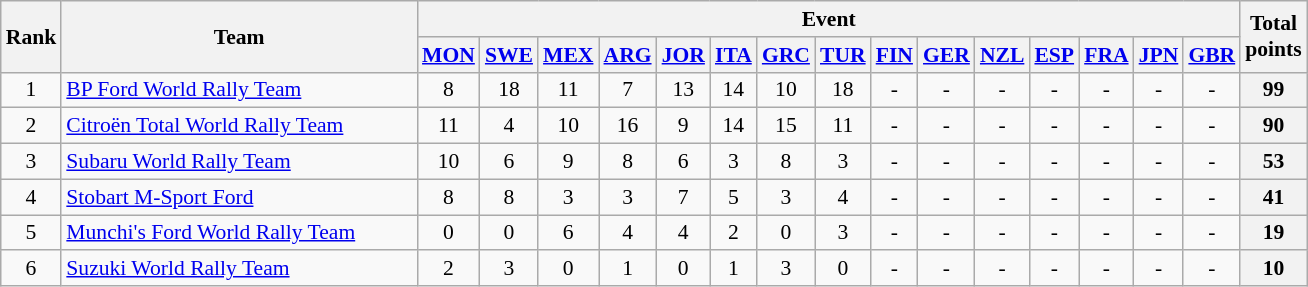<table class="wikitable" style="text-align:center; font-size:90%;">
<tr>
<th rowspan=2>Rank</th>
<th rowspan=2 style="width:16em">Team</th>
<th colspan=15>Event</th>
<th rowspan=2>Total<br>points</th>
</tr>
<tr valign="top">
<th><a href='#'>MON</a><br></th>
<th><a href='#'>SWE</a><br></th>
<th><a href='#'>MEX</a><br></th>
<th><a href='#'>ARG</a><br></th>
<th><a href='#'>JOR</a><br></th>
<th><a href='#'>ITA</a><br></th>
<th><a href='#'>GRC</a><br></th>
<th><a href='#'>TUR</a><br></th>
<th><a href='#'>FIN</a><br></th>
<th><a href='#'>GER</a><br></th>
<th><a href='#'>NZL</a><br></th>
<th><a href='#'>ESP</a><br></th>
<th><a href='#'>FRA</a><br></th>
<th><a href='#'>JPN</a><br></th>
<th><a href='#'>GBR</a><br></th>
</tr>
<tr>
<td>1</td>
<td align="left"> <a href='#'>BP Ford World Rally Team</a></td>
<td>8</td>
<td>18</td>
<td>11</td>
<td>7</td>
<td>13</td>
<td>14</td>
<td>10</td>
<td>18</td>
<td>-</td>
<td>-</td>
<td>-</td>
<td>-</td>
<td>-</td>
<td>-</td>
<td>-</td>
<th>99</th>
</tr>
<tr>
<td>2</td>
<td align="left"> <a href='#'>Citroën Total World Rally Team</a></td>
<td>11</td>
<td>4</td>
<td>10</td>
<td>16</td>
<td>9</td>
<td>14</td>
<td>15</td>
<td>11</td>
<td>-</td>
<td>-</td>
<td>-</td>
<td>-</td>
<td>-</td>
<td>-</td>
<td>-</td>
<th>90</th>
</tr>
<tr>
<td>3</td>
<td align="left"> <a href='#'>Subaru World Rally Team</a></td>
<td>10</td>
<td>6</td>
<td>9</td>
<td>8</td>
<td>6</td>
<td>3</td>
<td>8</td>
<td>3</td>
<td>-</td>
<td>-</td>
<td>-</td>
<td>-</td>
<td>-</td>
<td>-</td>
<td>-</td>
<th>53</th>
</tr>
<tr>
<td>4</td>
<td align="left"> <a href='#'>Stobart M-Sport Ford</a></td>
<td>8</td>
<td>8</td>
<td>3</td>
<td>3</td>
<td>7</td>
<td>5</td>
<td>3</td>
<td>4</td>
<td>-</td>
<td>-</td>
<td>-</td>
<td>-</td>
<td>-</td>
<td>-</td>
<td>-</td>
<th>41</th>
</tr>
<tr>
<td>5</td>
<td align="left"> <a href='#'>Munchi's Ford World Rally Team</a></td>
<td>0</td>
<td>0</td>
<td>6</td>
<td>4</td>
<td>4</td>
<td>2</td>
<td>0</td>
<td>3</td>
<td>-</td>
<td>-</td>
<td>-</td>
<td>-</td>
<td>-</td>
<td>-</td>
<td>-</td>
<th>19</th>
</tr>
<tr>
<td>6</td>
<td align="left"> <a href='#'>Suzuki World Rally Team</a></td>
<td>2</td>
<td>3</td>
<td>0</td>
<td>1</td>
<td>0</td>
<td>1</td>
<td>3</td>
<td>0</td>
<td>-</td>
<td>-</td>
<td>-</td>
<td>-</td>
<td>-</td>
<td>-</td>
<td>-</td>
<th>10</th>
</tr>
</table>
